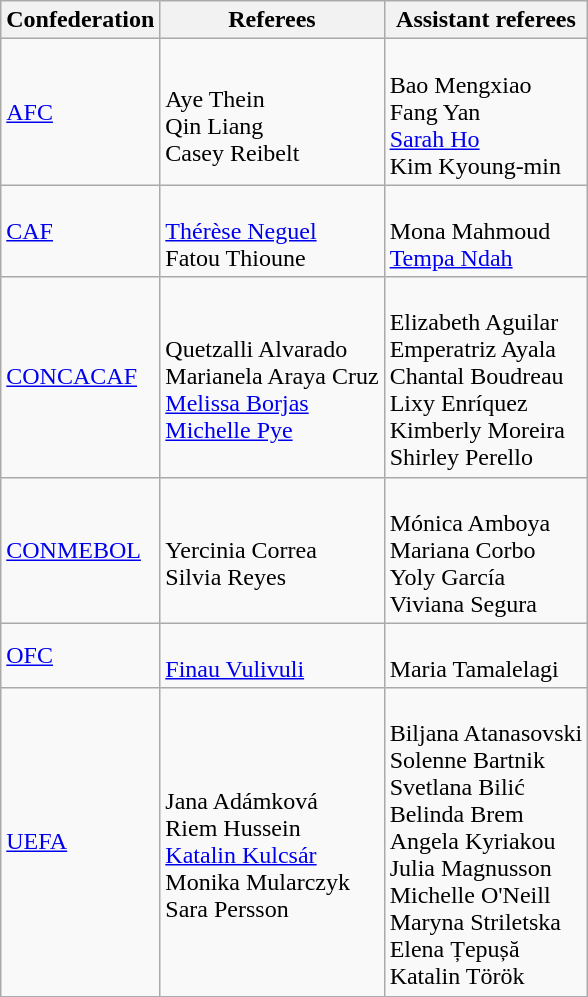<table class="wikitable">
<tr>
<th>Confederation</th>
<th>Referees</th>
<th>Assistant referees</th>
</tr>
<tr>
<td><a href='#'>AFC</a></td>
<td><br> Aye Thein<br>
 Qin Liang<br>
 Casey Reibelt</td>
<td><br> Bao Mengxiao<br>
 Fang Yan<br>
 <a href='#'>Sarah Ho</a><br>
 Kim Kyoung-min</td>
</tr>
<tr>
<td><a href='#'>CAF</a></td>
<td><br> <a href='#'>Thérèse Neguel</a><br>
 Fatou Thioune</td>
<td><br> Mona Mahmoud<br>
 <a href='#'>Tempa Ndah</a></td>
</tr>
<tr>
<td><a href='#'>CONCACAF</a></td>
<td><br> Quetzalli Alvarado<br>
 Marianela Araya Cruz<br>
 <a href='#'>Melissa Borjas</a><br>
 <a href='#'>Michelle Pye</a></td>
<td><br> Elizabeth Aguilar<br>
 Emperatriz Ayala<br>
 Chantal Boudreau<br>
 Lixy Enríquez<br>
 Kimberly Moreira<br>
 Shirley Perello</td>
</tr>
<tr>
<td><a href='#'>CONMEBOL</a></td>
<td><br> Yercinia Correa<br>
 Silvia Reyes</td>
<td><br> Mónica Amboya<br>
 Mariana Corbo<br>
 Yoly García<br>
 Viviana Segura</td>
</tr>
<tr>
<td><a href='#'>OFC</a></td>
<td><br> <a href='#'>Finau Vulivuli</a></td>
<td><br> Maria Tamalelagi</td>
</tr>
<tr>
<td><a href='#'>UEFA</a></td>
<td><br> Jana Adámková<br>
 Riem Hussein<br>
 <a href='#'>Katalin Kulcsár</a><br>
 Monika Mularczyk<br>
 Sara Persson</td>
<td><br> Biljana Atanasovski<br>
 Solenne Bartnik<br>
 Svetlana Bilić<br>
 Belinda Brem<br>
 Angela Kyriakou<br>
 Julia Magnusson<br>
 Michelle O'Neill<br>
 Maryna Striletska<br>
 Elena Țepușă<br>
 Katalin Török</td>
</tr>
</table>
